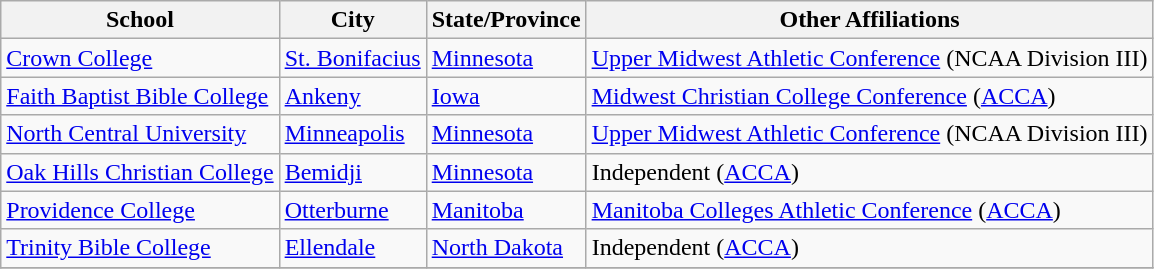<table class="wikitable sortable">
<tr>
<th>School</th>
<th>City</th>
<th>State/Province</th>
<th>Other Affiliations</th>
</tr>
<tr>
<td><a href='#'>Crown College</a></td>
<td><a href='#'>St. Bonifacius</a></td>
<td><a href='#'>Minnesota</a></td>
<td><a href='#'>Upper Midwest Athletic Conference</a> (NCAA Division III)</td>
</tr>
<tr>
<td><a href='#'>Faith Baptist Bible College</a></td>
<td><a href='#'>Ankeny</a></td>
<td><a href='#'>Iowa</a></td>
<td><a href='#'>Midwest Christian College Conference</a> (<a href='#'>ACCA</a>)</td>
</tr>
<tr>
<td><a href='#'>North Central University</a></td>
<td><a href='#'>Minneapolis</a></td>
<td><a href='#'>Minnesota</a></td>
<td><a href='#'>Upper Midwest Athletic Conference</a> (NCAA Division III)</td>
</tr>
<tr>
<td><a href='#'>Oak Hills Christian College</a></td>
<td><a href='#'>Bemidji</a></td>
<td><a href='#'>Minnesota</a></td>
<td>Independent (<a href='#'>ACCA</a>)</td>
</tr>
<tr>
<td><a href='#'>Providence College</a></td>
<td><a href='#'>Otterburne</a></td>
<td><a href='#'>Manitoba</a></td>
<td><a href='#'>Manitoba Colleges Athletic Conference</a> (<a href='#'>ACCA</a>)</td>
</tr>
<tr>
<td><a href='#'>Trinity Bible College</a></td>
<td><a href='#'>Ellendale</a></td>
<td><a href='#'>North Dakota</a></td>
<td>Independent (<a href='#'>ACCA</a>)</td>
</tr>
<tr>
</tr>
</table>
